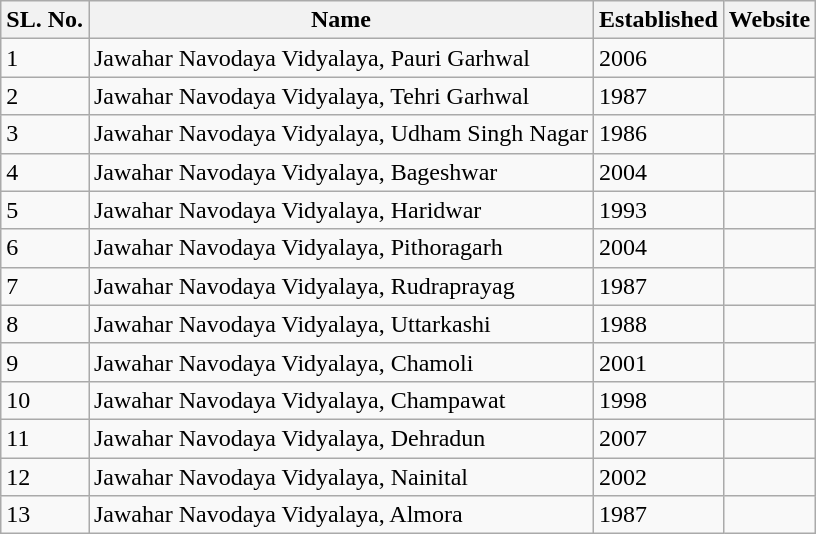<table class="wikitable sortable mw-collapsible">
<tr>
<th>SL. No.</th>
<th>Name</th>
<th>Established</th>
<th>Website</th>
</tr>
<tr>
<td>1</td>
<td>Jawahar Navodaya Vidyalaya, Pauri Garhwal</td>
<td>2006</td>
<td></td>
</tr>
<tr>
<td>2</td>
<td>Jawahar Navodaya Vidyalaya, Tehri Garhwal</td>
<td>1987</td>
<td></td>
</tr>
<tr>
<td>3</td>
<td>Jawahar Navodaya Vidyalaya, Udham Singh Nagar</td>
<td>1986</td>
<td></td>
</tr>
<tr>
<td>4</td>
<td>Jawahar Navodaya Vidyalaya, Bageshwar</td>
<td>2004</td>
<td></td>
</tr>
<tr>
<td>5</td>
<td>Jawahar Navodaya Vidyalaya, Haridwar</td>
<td>1993</td>
<td></td>
</tr>
<tr>
<td>6</td>
<td>Jawahar Navodaya Vidyalaya, Pithoragarh</td>
<td>2004</td>
<td></td>
</tr>
<tr>
<td>7</td>
<td>Jawahar Navodaya Vidyalaya, Rudraprayag</td>
<td>1987</td>
<td></td>
</tr>
<tr>
<td>8</td>
<td>Jawahar Navodaya Vidyalaya, Uttarkashi</td>
<td>1988</td>
<td></td>
</tr>
<tr>
<td>9</td>
<td>Jawahar Navodaya Vidyalaya, Chamoli</td>
<td>2001</td>
<td></td>
</tr>
<tr>
<td>10</td>
<td>Jawahar Navodaya Vidyalaya, Champawat</td>
<td>1998</td>
<td></td>
</tr>
<tr>
<td>11</td>
<td>Jawahar Navodaya Vidyalaya, Dehradun</td>
<td>2007</td>
<td></td>
</tr>
<tr>
<td>12</td>
<td>Jawahar Navodaya Vidyalaya, Nainital</td>
<td>2002</td>
<td></td>
</tr>
<tr>
<td>13</td>
<td>Jawahar Navodaya Vidyalaya, Almora</td>
<td>1987</td>
<td></td>
</tr>
</table>
